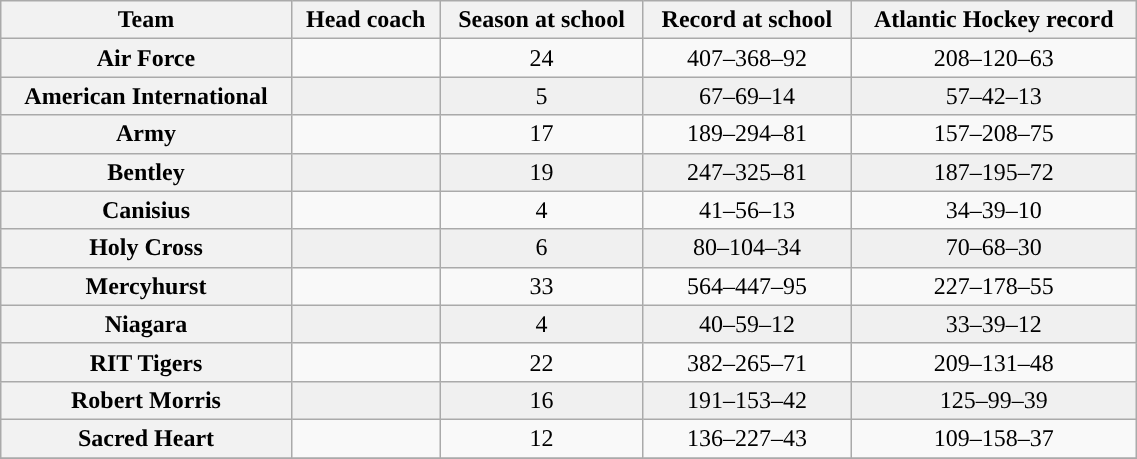<table class="wikitable sortable" style="text-align: center; "width=60%">
<tr>
<th>Team</th>
<th>Head coach</th>
<th>Season at school</th>
<th>Record at school</th>
<th>Atlantic Hockey record</th>
</tr>
<tr>
<th>Air Force</th>
<td></td>
<td>24</td>
<td>407–368–92</td>
<td>208–120–63</td>
</tr>
<tr bgcolor=f0f0f0>
<th>American International</th>
<td></td>
<td>5</td>
<td>67–69–14</td>
<td>57–42–13</td>
</tr>
<tr>
<th>Army</th>
<td></td>
<td>17</td>
<td>189–294–81</td>
<td>157–208–75</td>
</tr>
<tr bgcolor=f0f0f0>
<th>Bentley</th>
<td></td>
<td>19</td>
<td>247–325–81</td>
<td>187–195–72</td>
</tr>
<tr>
<th>Canisius</th>
<td></td>
<td>4</td>
<td>41–56–13</td>
<td>34–39–10</td>
</tr>
<tr bgcolor=f0f0f0>
<th>Holy Cross</th>
<td></td>
<td>6</td>
<td>80–104–34</td>
<td>70–68–30</td>
</tr>
<tr>
<th>Mercyhurst</th>
<td></td>
<td>33</td>
<td>564–447–95</td>
<td>227–178–55</td>
</tr>
<tr bgcolor=f0f0f0>
<th>Niagara</th>
<td></td>
<td>4</td>
<td>40–59–12</td>
<td>33–39–12</td>
</tr>
<tr>
<th>RIT Tigers</th>
<td></td>
<td>22</td>
<td>382–265–71</td>
<td>209–131–48</td>
</tr>
<tr bgcolor=f0f0f0>
<th>Robert Morris</th>
<td></td>
<td>16</td>
<td>191–153–42</td>
<td>125–99–39</td>
</tr>
<tr>
<th>Sacred Heart</th>
<td></td>
<td>12</td>
<td>136–227–43</td>
<td>109–158–37</td>
</tr>
<tr>
</tr>
</table>
